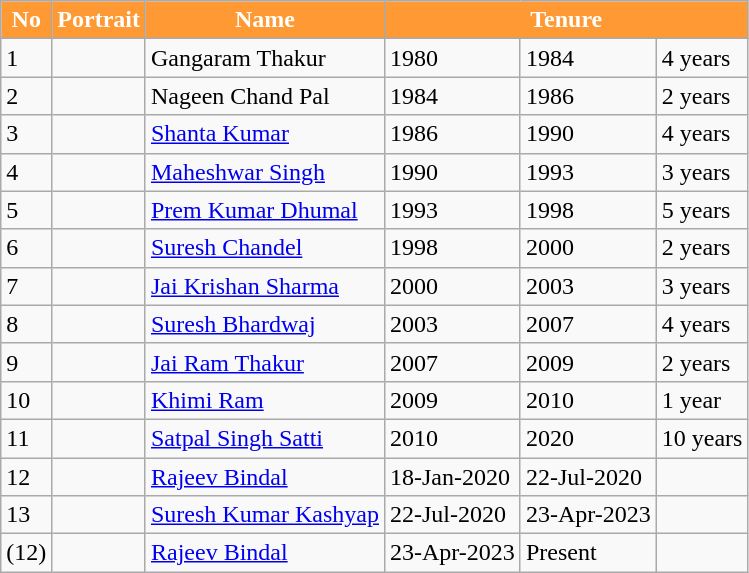<table class="wikitable" style="font-size: x-big; width=">
<tr>
<th style="background-color:#FF9933; color:white">No</th>
<th style="background-color:#FF9933; color:white">Portrait</th>
<th style="background-color:#FF9933; color:white">Name</th>
<th colspan="3" style="background-color:#FF9933; color:white">Tenure</th>
</tr>
<tr>
<td>1</td>
<td></td>
<td>Gangaram Thakur</td>
<td>1980</td>
<td>1984</td>
<td>4 years</td>
</tr>
<tr>
<td>2</td>
<td></td>
<td>Nageen Chand Pal</td>
<td>1984</td>
<td>1986</td>
<td>2 years</td>
</tr>
<tr>
<td>3</td>
<td></td>
<td><a href='#'>Shanta Kumar</a></td>
<td>1986</td>
<td>1990</td>
<td>4 years</td>
</tr>
<tr>
<td>4</td>
<td></td>
<td><a href='#'>Maheshwar Singh</a></td>
<td>1990</td>
<td>1993</td>
<td>3 years</td>
</tr>
<tr>
<td>5</td>
<td></td>
<td><a href='#'>Prem Kumar Dhumal</a></td>
<td>1993</td>
<td>1998</td>
<td>5 years</td>
</tr>
<tr>
<td>6</td>
<td></td>
<td><a href='#'>Suresh Chandel</a></td>
<td>1998</td>
<td>2000</td>
<td>2 years</td>
</tr>
<tr>
<td>7</td>
<td></td>
<td><a href='#'>Jai Krishan Sharma</a></td>
<td>2000</td>
<td>2003</td>
<td>3 years</td>
</tr>
<tr>
<td>8</td>
<td></td>
<td><a href='#'>Suresh Bhardwaj</a></td>
<td>2003</td>
<td>2007</td>
<td>4 years</td>
</tr>
<tr>
<td>9</td>
<td></td>
<td><a href='#'>Jai Ram Thakur</a></td>
<td>2007</td>
<td>2009</td>
<td>2 years</td>
</tr>
<tr>
<td>10</td>
<td></td>
<td><a href='#'>Khimi Ram</a></td>
<td>2009</td>
<td>2010</td>
<td>1 year</td>
</tr>
<tr>
<td>11</td>
<td></td>
<td><a href='#'>Satpal Singh Satti</a></td>
<td>2010</td>
<td>2020</td>
<td>10 years</td>
</tr>
<tr>
<td>12</td>
<td></td>
<td><a href='#'>Rajeev Bindal</a></td>
<td>18-Jan-2020</td>
<td>22-Jul-2020</td>
<td></td>
</tr>
<tr>
<td>13</td>
<td></td>
<td><a href='#'>Suresh Kumar Kashyap</a></td>
<td>22-Jul-2020</td>
<td>23-Apr-2023</td>
<td></td>
</tr>
<tr>
<td>(12)</td>
<td></td>
<td><a href='#'>Rajeev Bindal</a></td>
<td>23-Apr-2023</td>
<td>Present</td>
<td></td>
</tr>
</table>
